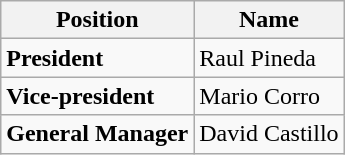<table class="wikitable">
<tr>
<th>Position</th>
<th>Name</th>
</tr>
<tr>
<td><strong>President</strong></td>
<td>Raul Pineda</td>
</tr>
<tr>
<td><strong>Vice-president</strong></td>
<td>Mario Corro</td>
</tr>
<tr>
<td><strong>General Manager</strong></td>
<td>David Castillo</td>
</tr>
</table>
